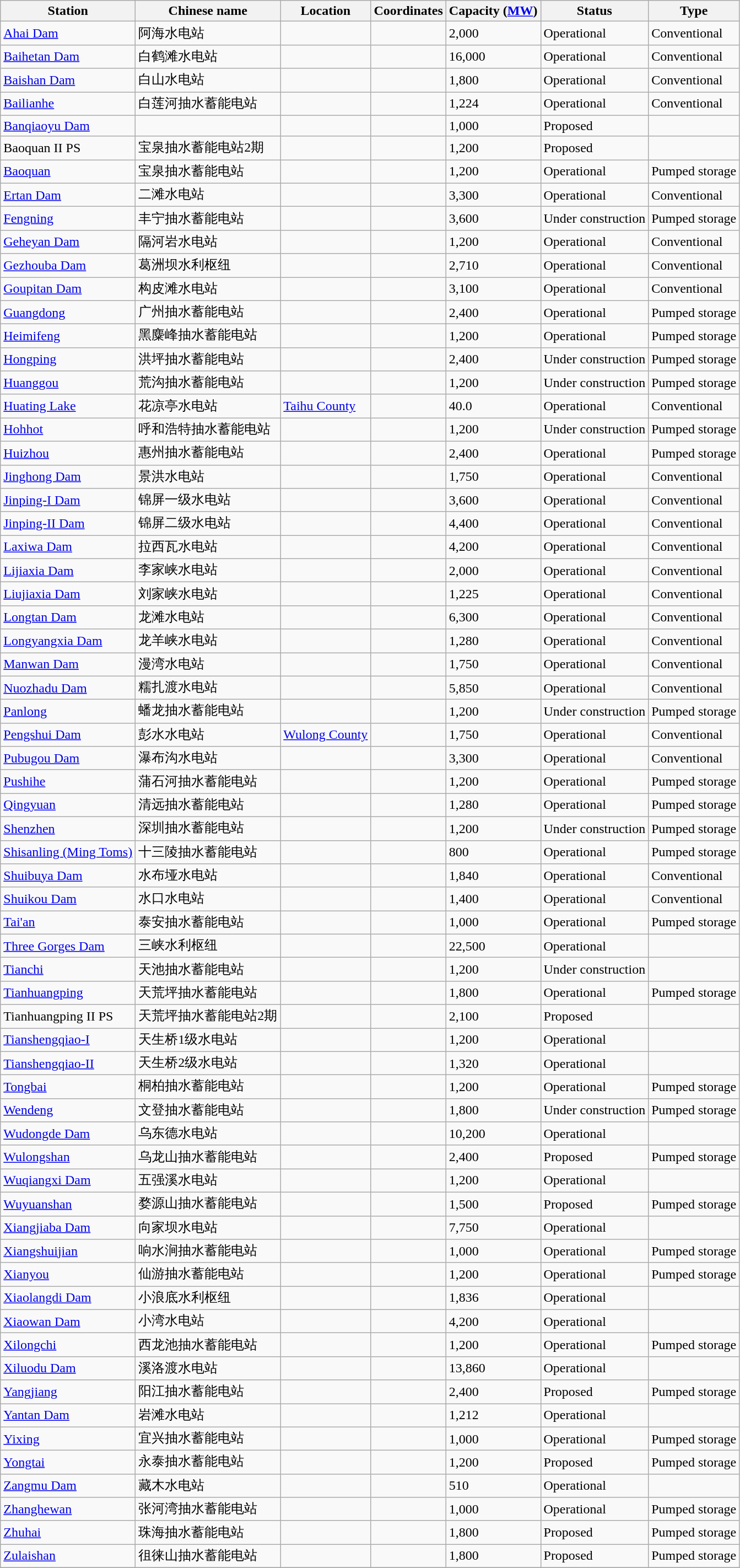<table class="wikitable sortable">
<tr>
<th>Station</th>
<th>Chinese name</th>
<th>Location</th>
<th>Coordinates</th>
<th>Capacity (<a href='#'>MW</a>)</th>
<th>Status</th>
<th>Type</th>
</tr>
<tr>
<td><a href='#'>Ahai Dam</a></td>
<td>阿海水电站</td>
<td> </td>
<td></td>
<td>2,000</td>
<td>Operational</td>
<td>Conventional</td>
</tr>
<tr>
<td><a href='#'>Baihetan Dam</a></td>
<td>白鹤滩水电站</td>
<td> </td>
<td></td>
<td>16,000</td>
<td>Operational</td>
<td>Conventional</td>
</tr>
<tr>
<td><a href='#'>Baishan Dam</a></td>
<td>白山水电站</td>
<td> </td>
<td></td>
<td>1,800</td>
<td>Operational</td>
<td>Conventional</td>
</tr>
<tr>
<td><a href='#'>Bailianhe</a></td>
<td>白莲河抽水蓄能电站</td>
<td></td>
<td></td>
<td>1,224</td>
<td>Operational</td>
<td>Conventional</td>
</tr>
<tr>
<td><a href='#'>Banqiaoyu Dam</a></td>
<td></td>
<td> </td>
<td></td>
<td>1,000</td>
<td>Proposed</td>
<td></td>
</tr>
<tr>
<td>Baoquan II PS</td>
<td>宝泉抽水蓄能电站2期</td>
<td> </td>
<td></td>
<td>1,200</td>
<td>Proposed</td>
<td></td>
</tr>
<tr>
<td><a href='#'>Baoquan</a></td>
<td>宝泉抽水蓄能电站</td>
<td></td>
<td></td>
<td>1,200</td>
<td>Operational</td>
<td>Pumped storage</td>
</tr>
<tr>
<td><a href='#'>Ertan Dam</a></td>
<td>二滩水电站</td>
<td> </td>
<td></td>
<td>3,300</td>
<td>Operational</td>
<td>Conventional</td>
</tr>
<tr>
<td><a href='#'>Fengning</a></td>
<td>丰宁抽水蓄能电站</td>
<td> </td>
<td></td>
<td>3,600</td>
<td>Under construction</td>
<td>Pumped storage</td>
</tr>
<tr>
<td><a href='#'>Geheyan Dam</a></td>
<td>隔河岩水电站</td>
<td> </td>
<td></td>
<td>1,200</td>
<td>Operational</td>
<td>Conventional</td>
</tr>
<tr>
<td><a href='#'>Gezhouba Dam</a></td>
<td>葛洲坝水利枢纽</td>
<td> </td>
<td></td>
<td>2,710</td>
<td>Operational</td>
<td>Conventional</td>
</tr>
<tr>
<td><a href='#'>Goupitan Dam</a></td>
<td>构皮滩水电站</td>
<td> </td>
<td></td>
<td>3,100</td>
<td>Operational</td>
<td>Conventional</td>
</tr>
<tr>
<td><a href='#'>Guangdong</a></td>
<td>广州抽水蓄能电站</td>
<td> </td>
<td></td>
<td>2,400</td>
<td>Operational</td>
<td>Pumped storage</td>
</tr>
<tr>
<td><a href='#'>Heimifeng</a></td>
<td>黑麋峰抽水蓄能电站</td>
<td> </td>
<td></td>
<td>1,200</td>
<td>Operational</td>
<td>Pumped storage</td>
</tr>
<tr>
<td><a href='#'>Hongping</a></td>
<td>洪坪抽水蓄能电站</td>
<td> </td>
<td></td>
<td>2,400</td>
<td>Under construction</td>
<td>Pumped storage</td>
</tr>
<tr>
<td><a href='#'>Huanggou</a></td>
<td>荒沟抽水蓄能电站</td>
<td> </td>
<td></td>
<td>1,200</td>
<td>Under construction</td>
<td>Pumped storage</td>
</tr>
<tr>
<td><a href='#'>Huating Lake</a></td>
<td>花凉亭水电站</td>
<td><a href='#'>Taihu County</a></td>
<td></td>
<td>40.0</td>
<td>Operational</td>
<td>Conventional</td>
</tr>
<tr>
<td><a href='#'>Hohhot</a></td>
<td>呼和浩特抽水蓄能电站</td>
<td> </td>
<td></td>
<td>1,200</td>
<td>Under construction</td>
<td>Pumped storage</td>
</tr>
<tr>
<td><a href='#'>Huizhou</a></td>
<td>惠州抽水蓄能电站</td>
<td> </td>
<td></td>
<td>2,400</td>
<td>Operational</td>
<td>Pumped storage</td>
</tr>
<tr>
<td><a href='#'>Jinghong Dam</a></td>
<td>景洪水电站</td>
<td> </td>
<td></td>
<td>1,750</td>
<td>Operational</td>
<td>Conventional</td>
</tr>
<tr>
<td><a href='#'>Jinping-I Dam</a></td>
<td>锦屏一级水电站</td>
<td> </td>
<td></td>
<td>3,600</td>
<td>Operational</td>
<td>Conventional</td>
</tr>
<tr>
<td><a href='#'>Jinping-II Dam</a></td>
<td>锦屏二级水电站</td>
<td> </td>
<td></td>
<td>4,400</td>
<td>Operational</td>
<td>Conventional</td>
</tr>
<tr>
<td><a href='#'>Laxiwa Dam</a></td>
<td>拉西瓦水电站</td>
<td> </td>
<td></td>
<td>4,200</td>
<td>Operational</td>
<td>Conventional</td>
</tr>
<tr>
<td><a href='#'>Lijiaxia Dam</a></td>
<td>李家峡水电站</td>
<td> </td>
<td></td>
<td>2,000</td>
<td>Operational</td>
<td>Conventional</td>
</tr>
<tr>
<td><a href='#'>Liujiaxia Dam</a></td>
<td>刘家峡水电站</td>
<td> </td>
<td></td>
<td>1,225</td>
<td>Operational</td>
<td>Conventional</td>
</tr>
<tr>
<td><a href='#'>Longtan Dam</a></td>
<td>龙滩水电站</td>
<td> </td>
<td></td>
<td>6,300</td>
<td>Operational</td>
<td>Conventional</td>
</tr>
<tr>
<td><a href='#'>Longyangxia Dam</a></td>
<td>龙羊峡水电站</td>
<td> </td>
<td></td>
<td>1,280</td>
<td>Operational</td>
<td>Conventional</td>
</tr>
<tr>
<td><a href='#'>Manwan Dam</a></td>
<td>漫湾水电站</td>
<td> </td>
<td></td>
<td>1,750</td>
<td>Operational</td>
<td>Conventional</td>
</tr>
<tr>
<td><a href='#'>Nuozhadu Dam</a></td>
<td>糯扎渡水电站</td>
<td> </td>
<td></td>
<td>5,850</td>
<td>Operational</td>
<td>Conventional</td>
</tr>
<tr>
<td><a href='#'>Panlong</a></td>
<td>蟠龙抽水蓄能电站</td>
<td> </td>
<td></td>
<td>1,200</td>
<td>Under construction</td>
<td>Pumped storage</td>
</tr>
<tr>
<td><a href='#'>Pengshui Dam</a></td>
<td>彭水水电站</td>
<td><a href='#'>Wulong County</a></td>
<td></td>
<td>1,750</td>
<td>Operational</td>
<td>Conventional</td>
</tr>
<tr>
<td><a href='#'>Pubugou Dam</a></td>
<td>瀑布沟水电站</td>
<td> </td>
<td></td>
<td>3,300</td>
<td>Operational</td>
<td>Conventional</td>
</tr>
<tr>
<td><a href='#'>Pushihe</a></td>
<td>蒲石河抽水蓄能电站</td>
<td> </td>
<td></td>
<td>1,200</td>
<td>Operational</td>
<td>Pumped storage</td>
</tr>
<tr>
<td><a href='#'>Qingyuan</a></td>
<td>清远抽水蓄能电站</td>
<td> </td>
<td></td>
<td>1,280</td>
<td>Operational</td>
<td>Pumped storage</td>
</tr>
<tr>
<td><a href='#'>Shenzhen</a></td>
<td>深圳抽水蓄能电站</td>
<td> </td>
<td></td>
<td>1,200</td>
<td>Under construction</td>
<td>Pumped storage</td>
</tr>
<tr>
<td><a href='#'>Shisanling (Ming Toms)</a></td>
<td>十三陵抽水蓄能电站</td>
<td> </td>
<td></td>
<td>800</td>
<td>Operational</td>
<td>Pumped storage</td>
</tr>
<tr>
<td><a href='#'>Shuibuya Dam</a></td>
<td>水布垭水电站</td>
<td> </td>
<td></td>
<td>1,840</td>
<td>Operational</td>
<td>Conventional</td>
</tr>
<tr>
<td><a href='#'>Shuikou Dam</a></td>
<td>水口水电站</td>
<td> </td>
<td></td>
<td>1,400</td>
<td>Operational</td>
<td>Conventional</td>
</tr>
<tr>
<td><a href='#'>Tai'an</a></td>
<td>泰安抽水蓄能电站</td>
<td> </td>
<td></td>
<td>1,000</td>
<td>Operational</td>
<td>Pumped storage</td>
</tr>
<tr>
<td><a href='#'>Three Gorges Dam</a></td>
<td>三峡水利枢纽</td>
<td> </td>
<td></td>
<td>22,500</td>
<td>Operational</td>
<td></td>
</tr>
<tr>
<td><a href='#'>Tianchi</a></td>
<td>天池抽水蓄能电站</td>
<td> </td>
<td></td>
<td>1,200</td>
<td>Under construction</td>
<td></td>
</tr>
<tr>
<td><a href='#'>Tianhuangping</a></td>
<td>天荒坪抽水蓄能电站</td>
<td> </td>
<td></td>
<td>1,800</td>
<td>Operational</td>
<td>Pumped storage</td>
</tr>
<tr>
<td>Tianhuangping II PS</td>
<td>天荒坪抽水蓄能电站2期</td>
<td> </td>
<td></td>
<td>2,100</td>
<td>Proposed</td>
<td></td>
</tr>
<tr>
<td><a href='#'>Tianshengqiao-I</a></td>
<td>天生桥1级水电站</td>
<td> </td>
<td></td>
<td>1,200</td>
<td>Operational</td>
<td></td>
</tr>
<tr>
<td><a href='#'>Tianshengqiao-II</a></td>
<td>天生桥2级水电站</td>
<td> </td>
<td></td>
<td>1,320</td>
<td>Operational</td>
<td></td>
</tr>
<tr>
<td><a href='#'>Tongbai</a></td>
<td>桐柏抽水蓄能电站</td>
<td> </td>
<td></td>
<td>1,200</td>
<td>Operational</td>
<td>Pumped storage</td>
</tr>
<tr>
<td><a href='#'>Wendeng</a></td>
<td>文登抽水蓄能电站</td>
<td> </td>
<td></td>
<td>1,800</td>
<td>Under construction</td>
<td>Pumped storage</td>
</tr>
<tr>
<td><a href='#'>Wudongde Dam</a></td>
<td>乌东德水电站</td>
<td> </td>
<td></td>
<td>10,200</td>
<td>Operational</td>
</tr>
<tr>
<td><a href='#'>Wulongshan</a></td>
<td>乌龙山抽水蓄能电站</td>
<td> </td>
<td></td>
<td>2,400</td>
<td>Proposed</td>
<td>Pumped storage</td>
</tr>
<tr>
<td><a href='#'>Wuqiangxi Dam</a></td>
<td>五强溪水电站</td>
<td> </td>
<td></td>
<td>1,200</td>
<td>Operational</td>
</tr>
<tr>
<td><a href='#'>Wuyuanshan</a></td>
<td>婺源山抽水蓄能电站</td>
<td> </td>
<td></td>
<td>1,500</td>
<td>Proposed</td>
<td>Pumped storage</td>
</tr>
<tr>
<td><a href='#'>Xiangjiaba Dam</a></td>
<td>向家坝水电站</td>
<td> </td>
<td></td>
<td>7,750</td>
<td>Operational</td>
</tr>
<tr>
<td><a href='#'>Xiangshuijian</a></td>
<td>响水涧抽水蓄能电站</td>
<td> </td>
<td></td>
<td>1,000</td>
<td>Operational</td>
<td>Pumped storage</td>
</tr>
<tr>
<td><a href='#'>Xianyou</a></td>
<td>仙游抽水蓄能电站</td>
<td> </td>
<td></td>
<td>1,200</td>
<td>Operational</td>
<td>Pumped storage</td>
</tr>
<tr>
<td><a href='#'>Xiaolangdi Dam</a></td>
<td>小浪底水利枢纽</td>
<td> </td>
<td></td>
<td>1,836</td>
<td>Operational</td>
<td></td>
</tr>
<tr>
<td><a href='#'>Xiaowan Dam</a></td>
<td>小湾水电站</td>
<td> </td>
<td></td>
<td>4,200</td>
<td>Operational</td>
<td></td>
</tr>
<tr>
<td><a href='#'>Xilongchi</a></td>
<td>西龙池抽水蓄能电站</td>
<td> </td>
<td></td>
<td>1,200</td>
<td>Operational</td>
<td>Pumped storage</td>
</tr>
<tr>
<td><a href='#'>Xiluodu Dam</a></td>
<td>溪洛渡水电站</td>
<td> </td>
<td></td>
<td>13,860</td>
<td>Operational</td>
<td></td>
</tr>
<tr>
<td><a href='#'>Yangjiang</a></td>
<td>阳江抽水蓄能电站</td>
<td> </td>
<td></td>
<td>2,400</td>
<td>Proposed</td>
<td>Pumped storage</td>
</tr>
<tr>
<td><a href='#'>Yantan Dam</a></td>
<td>岩滩水电站</td>
<td></td>
<td></td>
<td>1,212</td>
<td>Operational</td>
<td></td>
</tr>
<tr>
<td><a href='#'>Yixing</a></td>
<td>宜兴抽水蓄能电站</td>
<td> </td>
<td></td>
<td>1,000</td>
<td>Operational</td>
<td>Pumped storage</td>
</tr>
<tr>
<td><a href='#'>Yongtai</a></td>
<td>永泰抽水蓄能电站</td>
<td> </td>
<td></td>
<td>1,200</td>
<td>Proposed</td>
<td>Pumped storage</td>
</tr>
<tr>
<td><a href='#'>Zangmu Dam</a></td>
<td>藏木水电站</td>
<td> </td>
<td></td>
<td>510</td>
<td>Operational</td>
<td></td>
</tr>
<tr>
<td><a href='#'>Zhanghewan</a></td>
<td>张河湾抽水蓄能电站</td>
<td> </td>
<td></td>
<td>1,000</td>
<td>Operational</td>
<td>Pumped storage</td>
</tr>
<tr>
<td><a href='#'>Zhuhai</a></td>
<td>珠海抽水蓄能电站</td>
<td> </td>
<td></td>
<td>1,800</td>
<td>Proposed</td>
<td>Pumped storage</td>
</tr>
<tr>
<td><a href='#'>Zulaishan</a></td>
<td>徂徕山抽水蓄能电站</td>
<td> </td>
<td></td>
<td>1,800</td>
<td>Proposed</td>
<td>Pumped storage</td>
</tr>
<tr>
</tr>
</table>
